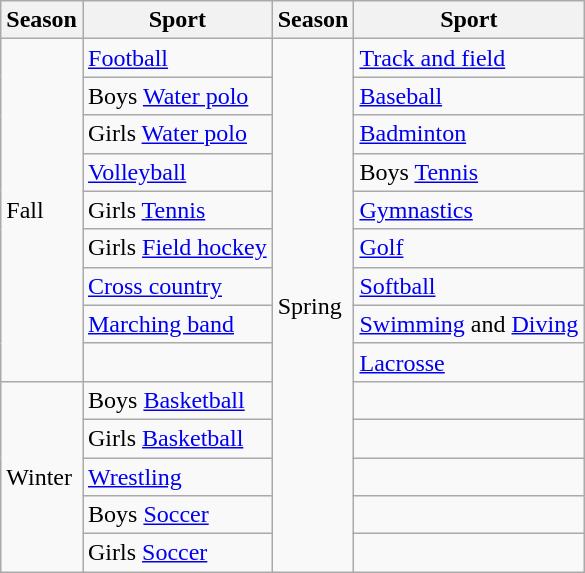<table class="wikitable">
<tr>
<th>Season</th>
<th>Sport</th>
<th>Season</th>
<th>Sport</th>
</tr>
<tr>
<td rowspan="9">Fall</td>
<td><a href='#'>Football</a></td>
<td rowspan="14">Spring</td>
<td><a href='#'>Track and field</a></td>
</tr>
<tr>
<td>Boys <a href='#'>Water polo</a></td>
<td><a href='#'>Baseball</a></td>
</tr>
<tr>
<td>Girls <a href='#'>Water polo</a></td>
<td><a href='#'>Badminton</a></td>
</tr>
<tr>
<td><a href='#'>Volleyball</a></td>
<td>Boys <a href='#'>Tennis</a></td>
</tr>
<tr>
<td>Girls <a href='#'>Tennis</a></td>
<td><a href='#'>Gymnastics</a></td>
</tr>
<tr>
<td>Girls <a href='#'>Field hockey</a></td>
<td><a href='#'>Golf</a></td>
</tr>
<tr>
<td><a href='#'>Cross country</a></td>
<td><a href='#'>Softball</a></td>
</tr>
<tr>
<td><a href='#'>Marching band</a></td>
<td><a href='#'>Swimming</a> and <a href='#'>Diving</a></td>
</tr>
<tr>
<td></td>
<td><a href='#'>Lacrosse</a></td>
</tr>
<tr>
<td rowspan="5">Winter</td>
<td>Boys <a href='#'>Basketball</a></td>
<td></td>
</tr>
<tr>
<td>Girls <a href='#'>Basketball</a></td>
<td></td>
</tr>
<tr>
<td><a href='#'>Wrestling</a></td>
<td></td>
</tr>
<tr>
<td>Boys <a href='#'>Soccer</a></td>
<td></td>
</tr>
<tr>
<td>Girls <a href='#'>Soccer</a></td>
<td></td>
</tr>
</table>
